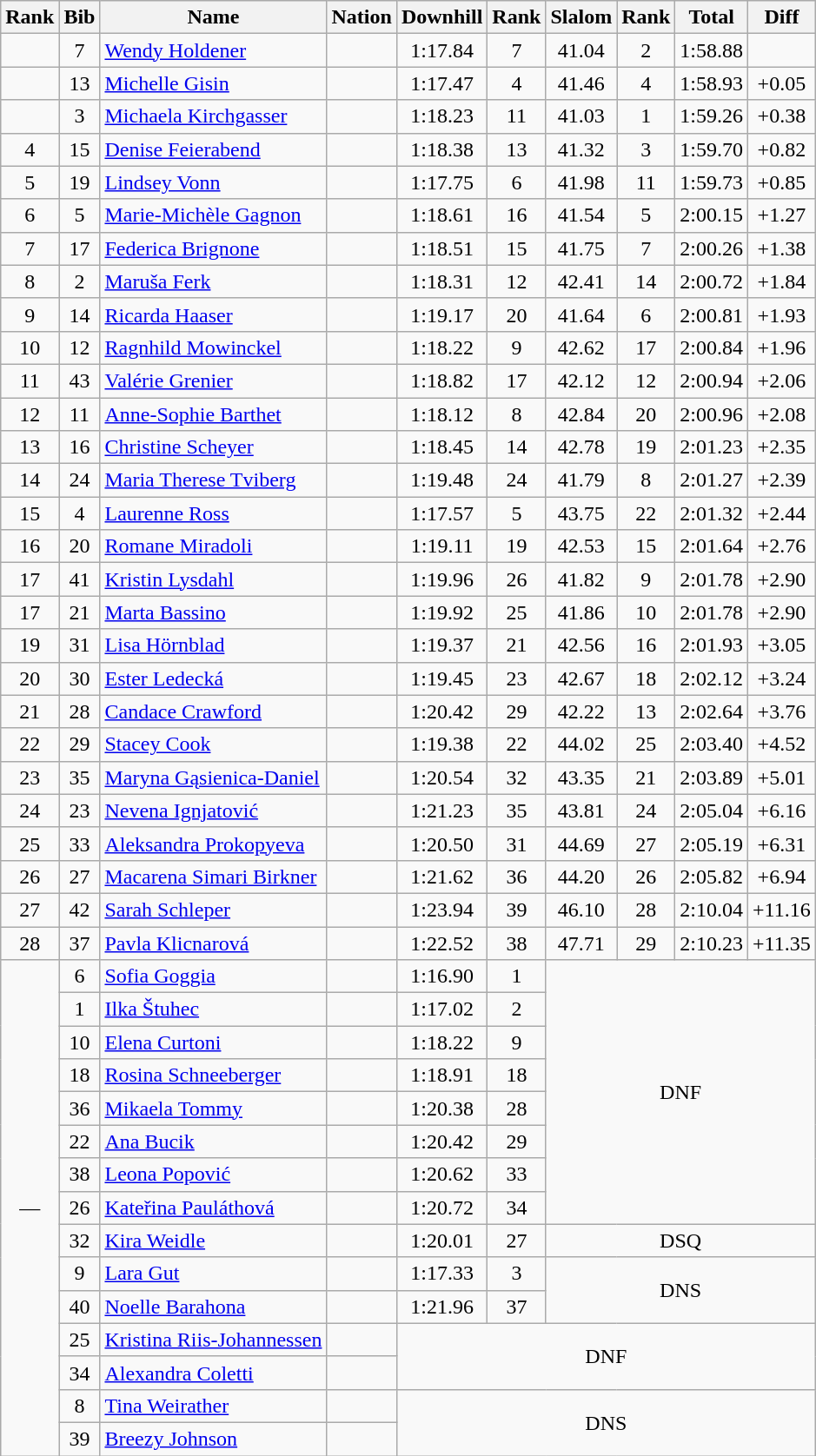<table class="wikitable sortable" style="text-align:center">
<tr>
<th>Rank</th>
<th>Bib</th>
<th>Name</th>
<th>Nation</th>
<th>Downhill</th>
<th>Rank</th>
<th>Slalom</th>
<th>Rank</th>
<th>Total</th>
<th>Diff</th>
</tr>
<tr>
<td></td>
<td>7</td>
<td align=left><a href='#'>Wendy Holdener</a></td>
<td align=left></td>
<td>1:17.84</td>
<td>7</td>
<td>41.04</td>
<td>2</td>
<td>1:58.88</td>
<td></td>
</tr>
<tr>
<td></td>
<td>13</td>
<td align=left><a href='#'>Michelle Gisin</a></td>
<td align=left></td>
<td>1:17.47</td>
<td>4</td>
<td>41.46</td>
<td>4</td>
<td>1:58.93</td>
<td>+0.05</td>
</tr>
<tr>
<td></td>
<td>3</td>
<td align=left><a href='#'>Michaela Kirchgasser</a></td>
<td align=left></td>
<td>1:18.23</td>
<td>11</td>
<td>41.03</td>
<td>1</td>
<td>1:59.26</td>
<td>+0.38</td>
</tr>
<tr>
<td>4</td>
<td>15</td>
<td align=left><a href='#'>Denise Feierabend</a></td>
<td align=left></td>
<td>1:18.38</td>
<td>13</td>
<td>41.32</td>
<td>3</td>
<td>1:59.70</td>
<td>+0.82</td>
</tr>
<tr>
<td>5</td>
<td>19</td>
<td align=left><a href='#'>Lindsey Vonn</a></td>
<td align=left></td>
<td>1:17.75</td>
<td>6</td>
<td>41.98</td>
<td>11</td>
<td>1:59.73</td>
<td>+0.85</td>
</tr>
<tr>
<td>6</td>
<td>5</td>
<td align=left><a href='#'>Marie-Michèle Gagnon</a></td>
<td align=left></td>
<td>1:18.61</td>
<td>16</td>
<td>41.54</td>
<td>5</td>
<td>2:00.15</td>
<td>+1.27</td>
</tr>
<tr>
<td>7</td>
<td>17</td>
<td align=left><a href='#'>Federica Brignone</a></td>
<td align=left></td>
<td>1:18.51</td>
<td>15</td>
<td>41.75</td>
<td>7</td>
<td>2:00.26</td>
<td>+1.38</td>
</tr>
<tr>
<td>8</td>
<td>2</td>
<td align=left><a href='#'>Maruša Ferk</a></td>
<td align=left></td>
<td>1:18.31</td>
<td>12</td>
<td>42.41</td>
<td>14</td>
<td>2:00.72</td>
<td>+1.84</td>
</tr>
<tr>
<td>9</td>
<td>14</td>
<td align=left><a href='#'>Ricarda Haaser</a></td>
<td align=left></td>
<td>1:19.17</td>
<td>20</td>
<td>41.64</td>
<td>6</td>
<td>2:00.81</td>
<td>+1.93</td>
</tr>
<tr>
<td>10</td>
<td>12</td>
<td align=left><a href='#'>Ragnhild Mowinckel</a></td>
<td align=left></td>
<td>1:18.22</td>
<td>9</td>
<td>42.62</td>
<td>17</td>
<td>2:00.84</td>
<td>+1.96</td>
</tr>
<tr>
<td>11</td>
<td>43</td>
<td align=left><a href='#'>Valérie Grenier</a></td>
<td align=left></td>
<td>1:18.82</td>
<td>17</td>
<td>42.12</td>
<td>12</td>
<td>2:00.94</td>
<td>+2.06</td>
</tr>
<tr>
<td>12</td>
<td>11</td>
<td align=left><a href='#'>Anne-Sophie Barthet</a></td>
<td align=left></td>
<td>1:18.12</td>
<td>8</td>
<td>42.84</td>
<td>20</td>
<td>2:00.96</td>
<td>+2.08</td>
</tr>
<tr>
<td>13</td>
<td>16</td>
<td align=left><a href='#'>Christine Scheyer</a></td>
<td align=left></td>
<td>1:18.45</td>
<td>14</td>
<td>42.78</td>
<td>19</td>
<td>2:01.23</td>
<td>+2.35</td>
</tr>
<tr>
<td>14</td>
<td>24</td>
<td align=left><a href='#'>Maria Therese Tviberg</a></td>
<td align=left></td>
<td>1:19.48</td>
<td>24</td>
<td>41.79</td>
<td>8</td>
<td>2:01.27</td>
<td>+2.39</td>
</tr>
<tr>
<td>15</td>
<td>4</td>
<td align=left><a href='#'>Laurenne Ross</a></td>
<td align=left></td>
<td>1:17.57</td>
<td>5</td>
<td>43.75</td>
<td>22</td>
<td>2:01.32</td>
<td>+2.44</td>
</tr>
<tr>
<td>16</td>
<td>20</td>
<td align=left><a href='#'>Romane Miradoli</a></td>
<td align=left></td>
<td>1:19.11</td>
<td>19</td>
<td>42.53</td>
<td>15</td>
<td>2:01.64</td>
<td>+2.76</td>
</tr>
<tr>
<td>17</td>
<td>41</td>
<td align=left><a href='#'>Kristin Lysdahl</a></td>
<td align=left></td>
<td>1:19.96</td>
<td>26</td>
<td>41.82</td>
<td>9</td>
<td>2:01.78</td>
<td>+2.90</td>
</tr>
<tr>
<td>17</td>
<td>21</td>
<td align=left><a href='#'>Marta Bassino</a></td>
<td align=left></td>
<td>1:19.92</td>
<td>25</td>
<td>41.86</td>
<td>10</td>
<td>2:01.78</td>
<td>+2.90</td>
</tr>
<tr>
<td>19</td>
<td>31</td>
<td align=left><a href='#'>Lisa Hörnblad</a></td>
<td align=left></td>
<td>1:19.37</td>
<td>21</td>
<td>42.56</td>
<td>16</td>
<td>2:01.93</td>
<td>+3.05</td>
</tr>
<tr>
<td>20</td>
<td>30</td>
<td align=left><a href='#'>Ester Ledecká</a></td>
<td align=left></td>
<td>1:19.45</td>
<td>23</td>
<td>42.67</td>
<td>18</td>
<td>2:02.12</td>
<td>+3.24</td>
</tr>
<tr>
<td>21</td>
<td>28</td>
<td align=left><a href='#'>Candace Crawford</a></td>
<td align=left></td>
<td>1:20.42</td>
<td>29</td>
<td>42.22</td>
<td>13</td>
<td>2:02.64</td>
<td>+3.76</td>
</tr>
<tr>
<td>22</td>
<td>29</td>
<td align=left><a href='#'>Stacey Cook</a></td>
<td align=left></td>
<td>1:19.38</td>
<td>22</td>
<td>44.02</td>
<td>25</td>
<td>2:03.40</td>
<td>+4.52</td>
</tr>
<tr>
<td>23</td>
<td>35</td>
<td align=left><a href='#'>Maryna Gąsienica-Daniel</a></td>
<td align=left></td>
<td>1:20.54</td>
<td>32</td>
<td>43.35</td>
<td>21</td>
<td>2:03.89</td>
<td>+5.01</td>
</tr>
<tr>
<td>24</td>
<td>23</td>
<td align=left><a href='#'>Nevena Ignjatović</a></td>
<td align=left></td>
<td>1:21.23</td>
<td>35</td>
<td>43.81</td>
<td>24</td>
<td>2:05.04</td>
<td>+6.16</td>
</tr>
<tr>
<td>25</td>
<td>33</td>
<td align=left><a href='#'>Aleksandra Prokopyeva</a></td>
<td align=left></td>
<td>1:20.50</td>
<td>31</td>
<td>44.69</td>
<td>27</td>
<td>2:05.19</td>
<td>+6.31</td>
</tr>
<tr>
<td>26</td>
<td>27</td>
<td align=left><a href='#'>Macarena Simari Birkner</a></td>
<td align=left></td>
<td>1:21.62</td>
<td>36</td>
<td>44.20</td>
<td>26</td>
<td>2:05.82</td>
<td>+6.94</td>
</tr>
<tr>
<td>27</td>
<td>42</td>
<td align=left><a href='#'>Sarah Schleper</a></td>
<td align=left></td>
<td>1:23.94</td>
<td>39</td>
<td>46.10</td>
<td>28</td>
<td>2:10.04</td>
<td>+11.16</td>
</tr>
<tr>
<td>28</td>
<td>37</td>
<td align=left><a href='#'>Pavla Klicnarová</a></td>
<td align=left></td>
<td>1:22.52</td>
<td>38</td>
<td>47.71</td>
<td>29</td>
<td>2:10.23</td>
<td>+11.35</td>
</tr>
<tr>
<td rowspan=15>—</td>
<td>6</td>
<td align=left><a href='#'>Sofia Goggia</a></td>
<td align=left></td>
<td>1:16.90</td>
<td>1</td>
<td rowspan=8 colspan=4>DNF</td>
</tr>
<tr>
<td>1</td>
<td align=left><a href='#'>Ilka Štuhec</a></td>
<td align=left></td>
<td>1:17.02</td>
<td>2</td>
</tr>
<tr>
<td>10</td>
<td align=left><a href='#'>Elena Curtoni</a></td>
<td align=left></td>
<td>1:18.22</td>
<td>9</td>
</tr>
<tr>
<td>18</td>
<td align=left><a href='#'>Rosina Schneeberger</a></td>
<td align=left></td>
<td>1:18.91</td>
<td>18</td>
</tr>
<tr>
<td>36</td>
<td align=left><a href='#'>Mikaela Tommy</a></td>
<td align=left></td>
<td>1:20.38</td>
<td>28</td>
</tr>
<tr>
<td>22</td>
<td align=left><a href='#'>Ana Bucik</a></td>
<td align=left></td>
<td>1:20.42</td>
<td>29</td>
</tr>
<tr>
<td>38</td>
<td align=left><a href='#'>Leona Popović</a></td>
<td align=left></td>
<td>1:20.62</td>
<td>33</td>
</tr>
<tr>
<td>26</td>
<td align=left><a href='#'>Kateřina Pauláthová</a></td>
<td align=left></td>
<td>1:20.72</td>
<td>34</td>
</tr>
<tr>
<td>32</td>
<td align=left><a href='#'>Kira Weidle</a></td>
<td align=left></td>
<td>1:20.01</td>
<td>27</td>
<td colspan=4>DSQ</td>
</tr>
<tr>
<td>9</td>
<td align=left><a href='#'>Lara Gut</a></td>
<td align=left></td>
<td>1:17.33</td>
<td>3</td>
<td rowspan=2 colspan=4>DNS</td>
</tr>
<tr>
<td>40</td>
<td align=left><a href='#'>Noelle Barahona</a></td>
<td align=left></td>
<td>1:21.96</td>
<td>37</td>
</tr>
<tr>
<td>25</td>
<td align=left><a href='#'>Kristina Riis-Johannessen</a></td>
<td align=left></td>
<td rowspan=2 colspan=6>DNF</td>
</tr>
<tr>
<td>34</td>
<td align=left><a href='#'>Alexandra Coletti</a></td>
<td align=left></td>
</tr>
<tr>
<td>8</td>
<td align=left><a href='#'>Tina Weirather</a></td>
<td align=left></td>
<td rowspan=2 colspan=6>DNS</td>
</tr>
<tr>
<td>39</td>
<td align=left><a href='#'>Breezy Johnson</a></td>
<td align=left></td>
</tr>
</table>
